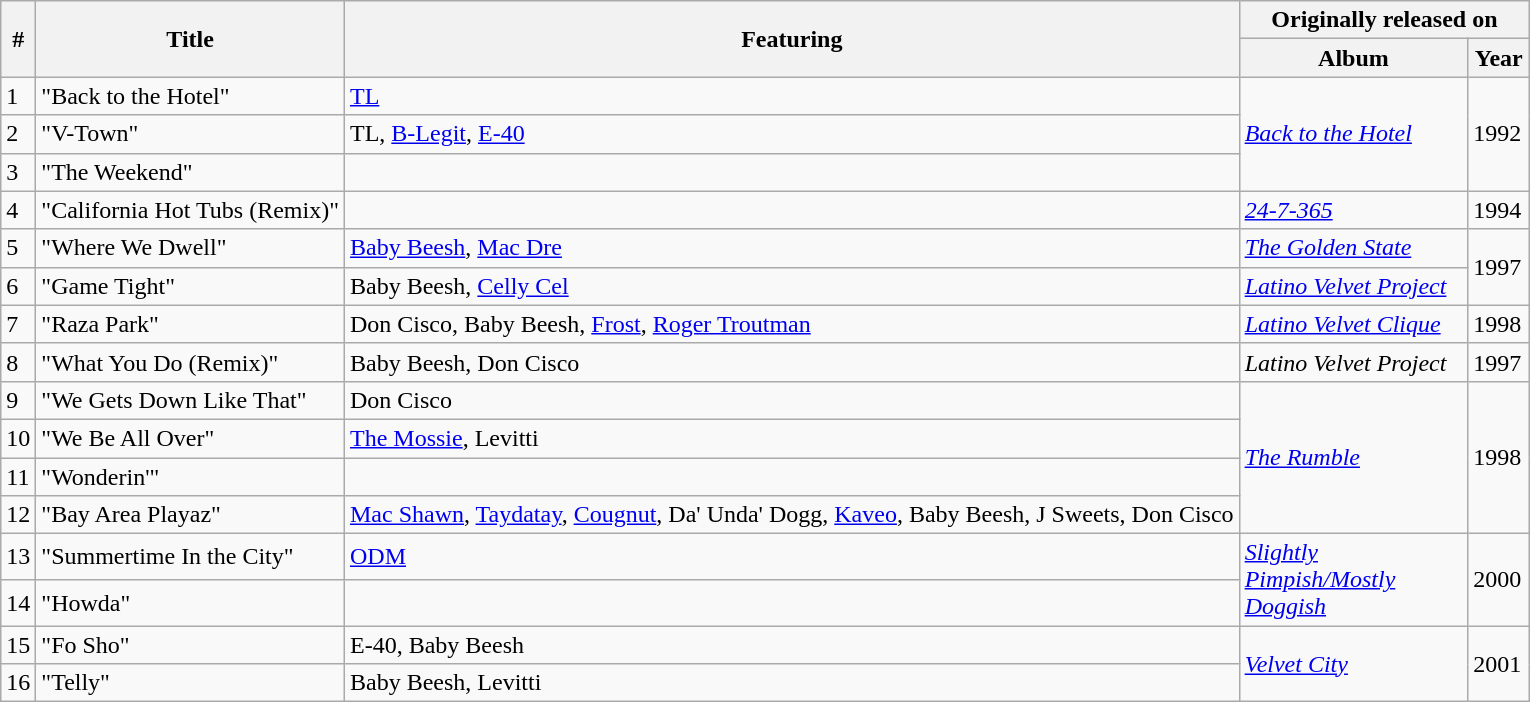<table class="wikitable">
<tr>
<th rowspan="2">#</th>
<th rowspan="2">Title</th>
<th rowspan="2">Featuring</th>
<th colspan="2">Originally released on</th>
</tr>
<tr>
<th width="145">Album</th>
<th width="34">Year</th>
</tr>
<tr>
<td>1</td>
<td>"Back to the Hotel"</td>
<td><a href='#'>TL</a></td>
<td rowspan=3><em><a href='#'>Back to the Hotel</a></em></td>
<td rowspan=3>1992</td>
</tr>
<tr>
<td>2</td>
<td>"V-Town"</td>
<td>TL, <a href='#'>B-Legit</a>, <a href='#'>E-40</a></td>
</tr>
<tr>
<td>3</td>
<td>"The Weekend"</td>
<td></td>
</tr>
<tr>
<td>4</td>
<td>"California Hot Tubs (Remix)"</td>
<td></td>
<td><em><a href='#'>24-7-365</a></em></td>
<td>1994</td>
</tr>
<tr>
<td>5</td>
<td>"Where We Dwell"</td>
<td><a href='#'>Baby Beesh</a>, <a href='#'>Mac Dre</a></td>
<td><em><a href='#'>The Golden State</a></em></td>
<td rowspan=2>1997</td>
</tr>
<tr>
<td>6</td>
<td>"Game Tight"</td>
<td>Baby Beesh, <a href='#'>Celly Cel</a></td>
<td><em><a href='#'>Latino Velvet Project</a></em></td>
</tr>
<tr>
<td>7</td>
<td>"Raza Park"</td>
<td>Don Cisco, Baby Beesh, <a href='#'>Frost</a>, <a href='#'>Roger Troutman</a></td>
<td><em><a href='#'>Latino Velvet Clique</a></em></td>
<td>1998</td>
</tr>
<tr>
<td>8</td>
<td>"What You Do (Remix)"</td>
<td>Baby Beesh, Don Cisco</td>
<td><em>Latino Velvet Project</em></td>
<td>1997</td>
</tr>
<tr>
<td>9</td>
<td>"We Gets Down Like That"</td>
<td>Don Cisco</td>
<td rowspan=4><em><a href='#'>The Rumble</a></em></td>
<td rowspan=4>1998</td>
</tr>
<tr>
<td>10</td>
<td>"We Be All Over"</td>
<td><a href='#'>The Mossie</a>, Levitti</td>
</tr>
<tr>
<td>11</td>
<td>"Wonderin'"</td>
<td></td>
</tr>
<tr>
<td>12</td>
<td>"Bay Area Playaz"</td>
<td><a href='#'>Mac Shawn</a>, <a href='#'>Taydatay</a>, <a href='#'>Cougnut</a>, Da' Unda' Dogg, <a href='#'>Kaveo</a>, Baby Beesh, J Sweets, Don Cisco</td>
</tr>
<tr>
<td>13</td>
<td>"Summertime In the City"</td>
<td><a href='#'>ODM</a></td>
<td rowspan=2><em><a href='#'>Slightly Pimpish/Mostly Doggish</a></em></td>
<td rowspan=2>2000</td>
</tr>
<tr>
<td>14</td>
<td>"Howda"</td>
<td></td>
</tr>
<tr>
<td>15</td>
<td>"Fo Sho"</td>
<td>E-40, Baby Beesh</td>
<td rowspan=2><em><a href='#'>Velvet City</a></em></td>
<td rowspan=2>2001</td>
</tr>
<tr>
<td>16</td>
<td>"Telly"</td>
<td>Baby Beesh, Levitti</td>
</tr>
</table>
